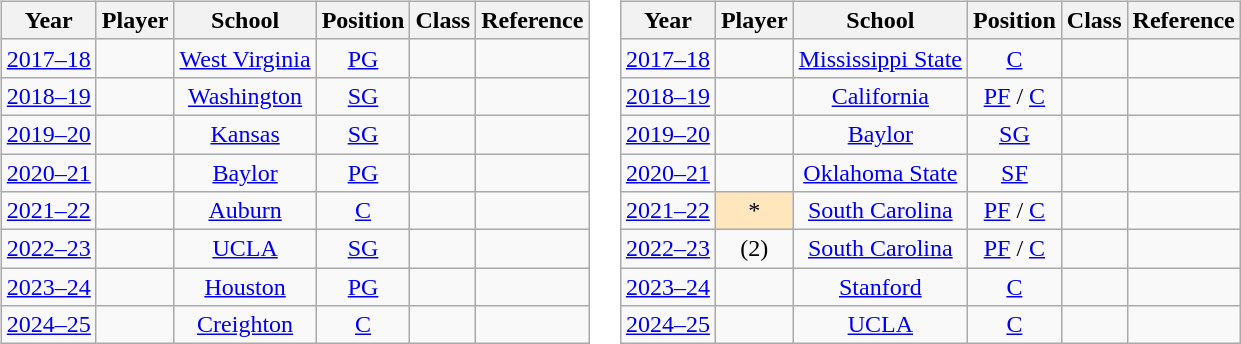<table>
<tr valign="top">
<td><br><table class="wikitable sortable" style="margin-left:auto;margin-right:auto">
<tr>
<th>Year</th>
<th>Player</th>
<th>School</th>
<th>Position</th>
<th>Class</th>
<th class="unsortable">Reference</th>
</tr>
<tr align=center>
<td><a href='#'>2017–18</a></td>
<td></td>
<td><a href='#'>West Virginia</a></td>
<td><a href='#'>PG</a></td>
<td></td>
<td></td>
</tr>
<tr align=center>
<td><a href='#'>2018–19</a></td>
<td></td>
<td><a href='#'>Washington</a></td>
<td><a href='#'>SG</a></td>
<td></td>
<td></td>
</tr>
<tr align=center>
<td><a href='#'>2019–20</a></td>
<td></td>
<td><a href='#'>Kansas</a></td>
<td><a href='#'>SG</a></td>
<td></td>
<td></td>
</tr>
<tr align=center>
<td><a href='#'>2020–21</a></td>
<td></td>
<td><a href='#'>Baylor</a></td>
<td><a href='#'>PG</a></td>
<td></td>
<td></td>
</tr>
<tr align=center>
<td><a href='#'>2021–22</a></td>
<td></td>
<td><a href='#'>Auburn</a></td>
<td><a href='#'>C</a></td>
<td></td>
<td></td>
</tr>
<tr align=center>
<td><a href='#'>2022–23</a></td>
<td></td>
<td><a href='#'>UCLA</a></td>
<td><a href='#'>SG</a></td>
<td></td>
<td></td>
</tr>
<tr align=center>
<td><a href='#'>2023–24</a></td>
<td></td>
<td><a href='#'>Houston</a></td>
<td><a href='#'>PG</a></td>
<td></td>
<td></td>
</tr>
<tr align=center>
<td><a href='#'>2024–25</a></td>
<td></td>
<td><a href='#'>Creighton</a></td>
<td><a href='#'>C</a></td>
<td></td>
<td></td>
</tr>
</table>
</td>
<td></td>
<td></td>
<td></td>
<td></td>
<td><br><table class="wikitable sortable" style="margin-left:auto;margin-right:auto">
<tr>
<th>Year</th>
<th>Player</th>
<th>School</th>
<th>Position</th>
<th>Class</th>
<th class="unsortable">Reference</th>
</tr>
<tr align=center>
<td><a href='#'>2017–18</a></td>
<td></td>
<td><a href='#'>Mississippi State</a></td>
<td><a href='#'>C</a></td>
<td></td>
<td></td>
</tr>
<tr align=center>
<td><a href='#'>2018–19</a></td>
<td></td>
<td><a href='#'>California</a></td>
<td><a href='#'>PF</a> / <a href='#'>C</a></td>
<td></td>
<td></td>
</tr>
<tr align=center>
<td><a href='#'>2019–20</a></td>
<td></td>
<td><a href='#'>Baylor</a></td>
<td><a href='#'>SG</a></td>
<td></td>
<td></td>
</tr>
<tr align=center>
<td><a href='#'>2020–21</a></td>
<td></td>
<td><a href='#'>Oklahoma State</a></td>
<td><a href='#'>SF</a></td>
<td></td>
<td></td>
</tr>
<tr align=center>
<td><a href='#'>2021–22</a></td>
<td style="background-color:#FFE6BD">*</td>
<td><a href='#'>South Carolina</a></td>
<td><a href='#'>PF</a> / <a href='#'>C</a></td>
<td></td>
<td></td>
</tr>
<tr align=center>
<td><a href='#'>2022–23</a></td>
<td> (2)</td>
<td><a href='#'>South Carolina</a></td>
<td><a href='#'>PF</a> / <a href='#'>C</a></td>
<td></td>
<td></td>
</tr>
<tr align=center>
<td><a href='#'>2023–24</a></td>
<td></td>
<td><a href='#'>Stanford</a></td>
<td><a href='#'>C</a></td>
<td></td>
<td></td>
</tr>
<tr align=center>
<td><a href='#'>2024–25</a></td>
<td></td>
<td><a href='#'>UCLA</a></td>
<td><a href='#'>C</a></td>
<td></td>
<td></td>
</tr>
</table>
</td>
</tr>
</table>
